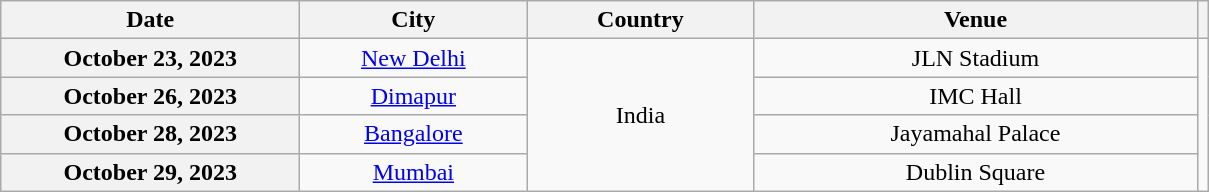<table class="wikitable plainrowheaders" style="text-align:center">
<tr>
<th scope="col" style="width:12em">Date</th>
<th scope="col" style="width:9em">City</th>
<th scope="col" style="width:9em">Country</th>
<th scope="col" style="width:18em">Venue</th>
<th scope="col"></th>
</tr>
<tr>
<th scope="row">October 23, 2023</th>
<td><a href='#'>New Delhi</a></td>
<td rowspan="4">India</td>
<td>JLN Stadium</td>
<td rowspan="4"></td>
</tr>
<tr>
<th scope="row">October 26, 2023</th>
<td><a href='#'>Dimapur</a></td>
<td>IMC Hall</td>
</tr>
<tr>
<th scope="row">October 28, 2023</th>
<td><a href='#'>Bangalore</a></td>
<td>Jayamahal Palace</td>
</tr>
<tr>
<th scope="row">October 29, 2023</th>
<td><a href='#'>Mumbai</a></td>
<td>Dublin Square</td>
</tr>
</table>
